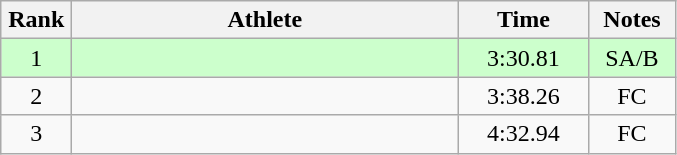<table class=wikitable style="text-align:center">
<tr>
<th width=40>Rank</th>
<th width=250>Athlete</th>
<th width=80>Time</th>
<th width=50>Notes</th>
</tr>
<tr bgcolor="ccffcc">
<td>1</td>
<td align=left></td>
<td>3:30.81</td>
<td>SA/B</td>
</tr>
<tr>
<td>2</td>
<td align=left></td>
<td>3:38.26</td>
<td>FC</td>
</tr>
<tr>
<td>3</td>
<td align=left></td>
<td>4:32.94</td>
<td>FC</td>
</tr>
</table>
